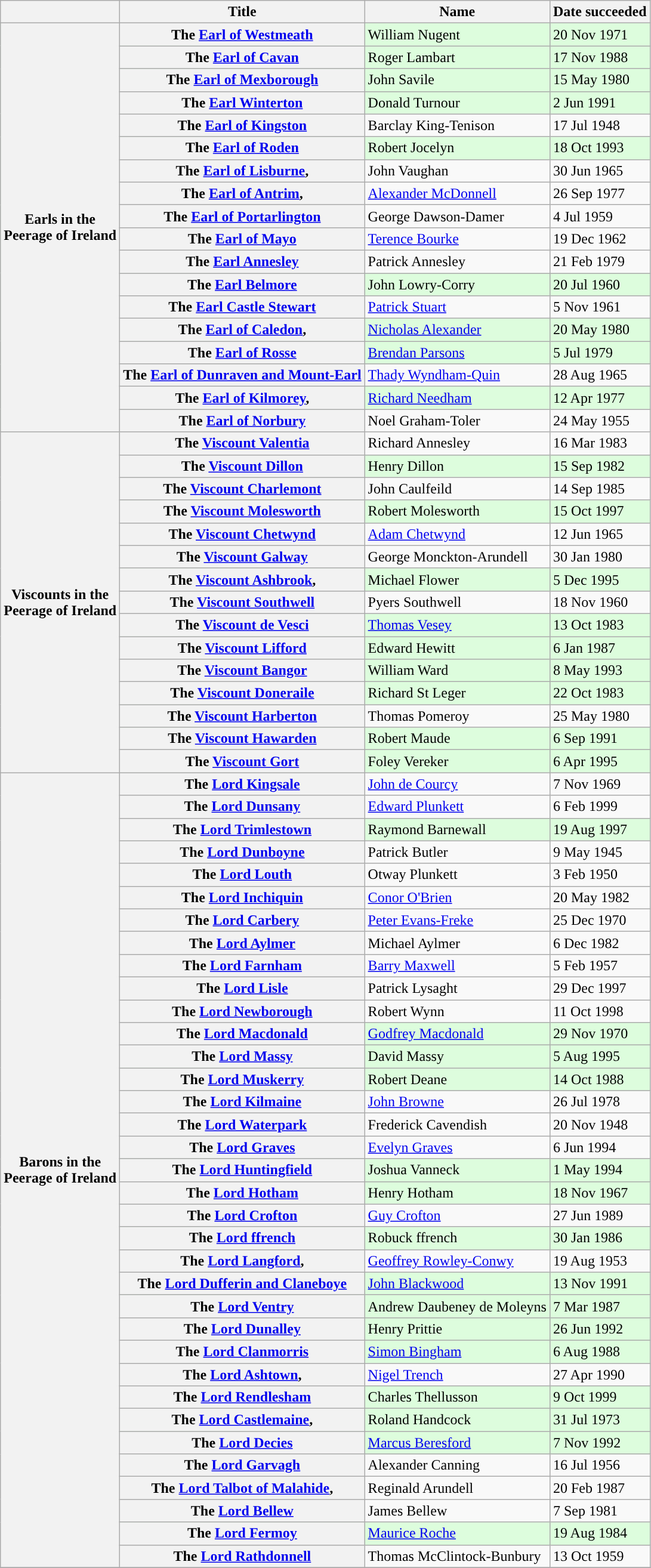<table class="wikitable plainrowheaders sortable">
<tr>
<th></th>
<th scope="col">Title</th>
<th scope="col">Name</th>
<th scope="col" data-sort-type="date">Date succeeded</th>
</tr>
<tr style="background:#DDFDDD;">
<th rowspan=18>Earls in the<br>Peerage of Ireland</th>
<th scope="row" data-sort-value="Westmeath">The <a href='#'>Earl of Westmeath</a></th>
<td>William Nugent</td>
<td>20 Nov 1971</td>
</tr>
<tr style="background:#DDFDDD;">
<th scope="row" data-sort-value="Cavan">The <a href='#'>Earl of Cavan</a></th>
<td>Roger Lambart</td>
<td>17 Nov 1988</td>
</tr>
<tr style="background:#DDFDDD;">
<th scope="row" data-sort-value="Mexborough">The <a href='#'>Earl of Mexborough</a></th>
<td>John Savile</td>
<td>15 May 1980</td>
</tr>
<tr style="background:#DDFDDD;">
<th scope="row" data-sort-value="Winterton">The <a href='#'>Earl Winterton</a></th>
<td>Donald Turnour</td>
<td>2 Jun 1991</td>
</tr>
<tr>
<th scope="row" data-sort-value="Kingston">The <a href='#'>Earl of Kingston</a></th>
<td>Barclay King-Tenison</td>
<td>17 Jul 1948</td>
</tr>
<tr style="background:#DDFDDD;">
<th scope="row" data-sort-value="Roden">The <a href='#'>Earl of Roden</a></th>
<td>Robert Jocelyn</td>
<td>18 Oct 1993</td>
</tr>
<tr>
<th scope="row" data-sort-value="Lisburne">The <a href='#'>Earl of Lisburne</a>, </th>
<td>John Vaughan</td>
<td>30 Jun 1965</td>
</tr>
<tr>
<th scope="row" data-sort-value="Antrim">The <a href='#'>Earl of Antrim</a>, </th>
<td><a href='#'>Alexander McDonnell</a></td>
<td>26 Sep 1977</td>
</tr>
<tr>
<th scope="row" data-sort-value="Portarlington">The <a href='#'>Earl of Portarlington</a></th>
<td>George Dawson-Damer</td>
<td>4 Jul 1959</td>
</tr>
<tr>
<th scope="row" data-sort-value="Mayo">The <a href='#'>Earl of Mayo</a></th>
<td><a href='#'>Terence Bourke</a></td>
<td>19 Dec 1962</td>
</tr>
<tr>
<th scope="row" data-sort-value="Annesley">The <a href='#'>Earl Annesley</a></th>
<td>Patrick Annesley</td>
<td>21 Feb 1979</td>
</tr>
<tr style="background:#DDFDDD;">
<th scope="row" data-sort-value="Belmore">The <a href='#'>Earl Belmore</a></th>
<td>John Lowry-Corry</td>
<td>20 Jul 1960</td>
</tr>
<tr>
<th scope="row" data-sort-value="Castle Stewart">The <a href='#'>Earl Castle Stewart</a></th>
<td><a href='#'>Patrick Stuart</a></td>
<td>5 Nov 1961</td>
</tr>
<tr style="background:#DDFDDD;">
<th scope="row" data-sort-value="Caledon">The <a href='#'>Earl of Caledon</a>, </th>
<td><a href='#'>Nicholas Alexander</a></td>
<td>20 May 1980</td>
</tr>
<tr style="background:#DDFDDD;">
<th scope="row" data-sort-value="Rosse">The <a href='#'>Earl of Rosse</a></th>
<td><a href='#'>Brendan Parsons</a></td>
<td>5 Jul 1979</td>
</tr>
<tr>
<th scope="row" data-sort-value="Dunraven and Mount-Earl">The <a href='#'>Earl of Dunraven and Mount-Earl</a></th>
<td><a href='#'>Thady Wyndham-Quin</a></td>
<td>28 Aug 1965</td>
</tr>
<tr style="background:#DDFDDD;">
<th scope="row" data-sort-value="Kilmorey">The <a href='#'>Earl of Kilmorey</a>, </th>
<td><a href='#'>Richard Needham</a></td>
<td>12 Apr 1977</td>
</tr>
<tr>
<th scope="row" data-sort-value="Norbury">The <a href='#'>Earl of Norbury</a></th>
<td>Noel Graham-Toler</td>
<td>24 May 1955</td>
</tr>
<tr>
<th rowspan=15>Viscounts in the<br>Peerage of Ireland</th>
<th scope="row" data-sort-value="Valentia">The <a href='#'>Viscount Valentia</a></th>
<td>Richard Annesley</td>
<td>16 Mar 1983</td>
</tr>
<tr style="background:#DDFDDD;">
<th scope="row" data-sort-value="Dillon">The <a href='#'>Viscount Dillon</a></th>
<td>Henry Dillon</td>
<td>15 Sep 1982</td>
</tr>
<tr>
<th scope="row" data-sort-value="Charlemont">The <a href='#'>Viscount Charlemont</a></th>
<td>John Caulfeild</td>
<td>14 Sep 1985</td>
</tr>
<tr style="background:#DDFDDD;">
<th scope="row" data-sort-value="Molesworth">The <a href='#'>Viscount Molesworth</a></th>
<td>Robert Molesworth</td>
<td>15 Oct 1997</td>
</tr>
<tr>
<th scope="row" data-sort-value="Chetwynd">The <a href='#'>Viscount Chetwynd</a></th>
<td><a href='#'>Adam Chetwynd</a></td>
<td>12 Jun 1965</td>
</tr>
<tr>
<th scope="row" data-sort-value="Galway">The <a href='#'>Viscount Galway</a></th>
<td>George Monckton-Arundell</td>
<td>30 Jan 1980</td>
</tr>
<tr style="background:#DDFDDD;">
<th scope="row" data-sort-value="Ashbrook">The <a href='#'>Viscount Ashbrook</a>, </th>
<td>Michael Flower</td>
<td>5 Dec 1995</td>
</tr>
<tr>
<th scope="row" data-sort-value="Southwell">The <a href='#'>Viscount Southwell</a></th>
<td>Pyers Southwell</td>
<td>18 Nov 1960</td>
</tr>
<tr style="background:#DDFDDD;">
<th scope="row" data-sort-value="de Vesci">The <a href='#'>Viscount de Vesci</a></th>
<td><a href='#'>Thomas Vesey</a></td>
<td>13 Oct 1983</td>
</tr>
<tr style="background:#DDFDDD;">
<th scope="row" data-sort-value="Lifford">The <a href='#'>Viscount Lifford</a></th>
<td>Edward Hewitt</td>
<td>6 Jan 1987</td>
</tr>
<tr style="background:#DDFDDD;">
<th scope="row" data-sort-value="Bangor">The <a href='#'>Viscount Bangor</a></th>
<td>William Ward</td>
<td>8 May 1993</td>
</tr>
<tr style="background:#DDFDDD;">
<th scope="row" data-sort-value="Doneraile">The <a href='#'>Viscount Doneraile</a></th>
<td>Richard St Leger</td>
<td>22 Oct 1983</td>
</tr>
<tr>
<th scope="row" data-sort-value="Harberton">The <a href='#'>Viscount Harberton </a></th>
<td>Thomas Pomeroy</td>
<td>25 May 1980</td>
</tr>
<tr style="background:#DDFDDD;">
<th scope="row" data-sort-value="Hawarden">The <a href='#'>Viscount Hawarden</a></th>
<td>Robert Maude</td>
<td>6 Sep 1991</td>
</tr>
<tr style="background:#DDFDDD;">
<th scope="row" data-sort-value="Gort">The <a href='#'>Viscount Gort</a></th>
<td>Foley Vereker</td>
<td>6 Apr 1995</td>
</tr>
<tr>
<th rowspan=35>Barons in the<br>Peerage of Ireland</th>
<th scope="row" data-sort-value="Kingsale">The <a href='#'>Lord Kingsale</a></th>
<td><a href='#'>John de Courcy</a></td>
<td>7 Nov 1969</td>
</tr>
<tr>
<th scope="row" data-sort-value="Dunsany">The <a href='#'>Lord Dunsany</a></th>
<td><a href='#'>Edward Plunkett</a></td>
<td>6 Feb 1999</td>
</tr>
<tr style="background:#DDFDDD;">
<th scope="row" data-sort-value="Trimlestown">The <a href='#'>Lord Trimlestown</a></th>
<td>Raymond Barnewall</td>
<td>19 Aug 1997</td>
</tr>
<tr>
<th scope="row" data-sort-value="Dunboyne">The <a href='#'>Lord Dunboyne</a></th>
<td>Patrick Butler</td>
<td>9 May 1945</td>
</tr>
<tr>
<th scope="row" data-sort-value="Louth">The <a href='#'>Lord Louth</a></th>
<td>Otway Plunkett</td>
<td>3 Feb 1950</td>
</tr>
<tr>
<th scope="row" data-sort-value="Inchiquin">The <a href='#'>Lord Inchiquin</a></th>
<td><a href='#'>Conor O'Brien</a></td>
<td>20 May 1982</td>
</tr>
<tr>
<th scope="row" data-sort-value="Carbery">The <a href='#'>Lord Carbery</a></th>
<td><a href='#'>Peter Evans-Freke</a></td>
<td>25 Dec 1970</td>
</tr>
<tr>
<th scope="row" data-sort-value="Aylmer">The <a href='#'>Lord Aylmer</a></th>
<td>Michael Aylmer</td>
<td>6 Dec 1982</td>
</tr>
<tr>
<th scope="row" data-sort-value="Farnham">The <a href='#'>Lord Farnham</a></th>
<td><a href='#'>Barry Maxwell</a></td>
<td>5 Feb 1957</td>
</tr>
<tr>
<th scope="row" data-sort-value="Lisle">The <a href='#'>Lord Lisle</a></th>
<td>Patrick Lysaght</td>
<td>29 Dec 1997</td>
</tr>
<tr>
<th scope="row" data-sort-value="Newborough">The <a href='#'>Lord Newborough</a></th>
<td>Robert Wynn</td>
<td>11 Oct 1998</td>
</tr>
<tr style="background:#DDFDDD;">
<th scope="row" data-sort-value="Macdonald">The <a href='#'>Lord Macdonald</a></th>
<td><a href='#'>Godfrey Macdonald</a></td>
<td>29 Nov 1970</td>
</tr>
<tr style="background:#DDFDDD;">
<th scope="row" data-sort-value="Massy">The <a href='#'>Lord Massy</a></th>
<td>David Massy</td>
<td>5 Aug 1995</td>
</tr>
<tr style="background:#DDFDDD;">
<th scope="row" data-sort-value="Muskerry">The <a href='#'>Lord Muskerry</a></th>
<td>Robert Deane</td>
<td>14 Oct 1988</td>
</tr>
<tr>
<th scope="row" data-sort-value="Kilmaine">The <a href='#'>Lord Kilmaine</a></th>
<td><a href='#'>John Browne</a></td>
<td>26 Jul 1978</td>
</tr>
<tr>
<th scope="row" data-sort-value="Waterpark">The <a href='#'>Lord Waterpark</a></th>
<td>Frederick Cavendish</td>
<td>20 Nov 1948</td>
</tr>
<tr>
<th scope="row" data-sort-value="Graves">The <a href='#'>Lord Graves</a></th>
<td><a href='#'>Evelyn Graves</a></td>
<td>6 Jun 1994</td>
</tr>
<tr style="background:#DDFDDD;">
<th scope="row" data-sort-value="Huntingfield">The <a href='#'>Lord Huntingfield</a></th>
<td>Joshua Vanneck</td>
<td>1 May 1994</td>
</tr>
<tr style="background:#DDFDDD;">
<th scope="row" data-sort-value="Hotham">The <a href='#'>Lord Hotham</a></th>
<td>Henry Hotham</td>
<td>18 Nov 1967</td>
</tr>
<tr>
<th scope="row" data-sort-value="Crofton">The <a href='#'>Lord Crofton</a></th>
<td><a href='#'>Guy Crofton</a></td>
<td>27 Jun 1989</td>
</tr>
<tr style="background:#DDFDDD;">
<th scope="row" data-sort-value="ffrench">The <a href='#'>Lord ffrench</a></th>
<td>Robuck ffrench</td>
<td>30 Jan 1986</td>
</tr>
<tr>
<th scope="row" data-sort-value="Langford">The <a href='#'>Lord Langford</a>, </th>
<td><a href='#'>Geoffrey Rowley-Conwy</a></td>
<td>19 Aug 1953</td>
</tr>
<tr style="background:#DDFDDD;">
<th scope="row" data-sort-value="Dufferin and Claneboye">The <a href='#'>Lord Dufferin and Claneboye</a></th>
<td><a href='#'>John Blackwood</a></td>
<td>13 Nov 1991</td>
</tr>
<tr style="background:#DDFDDD;">
<th scope="row" data-sort-value="Ventry">The <a href='#'>Lord Ventry</a></th>
<td>Andrew Daubeney de Moleyns</td>
<td>7 Mar 1987</td>
</tr>
<tr style="background:#DDFDDD;">
<th scope="row" data-sort-value="Dunalley">The <a href='#'>Lord Dunalley</a></th>
<td>Henry Prittie</td>
<td>26 Jun 1992</td>
</tr>
<tr style="background:#DDFDDD;">
<th scope="row" data-sort-value="Clanmorris">The <a href='#'>Lord Clanmorris</a></th>
<td><a href='#'>Simon Bingham</a></td>
<td>6 Aug 1988</td>
</tr>
<tr>
<th scope="row" data-sort-value="Ashtown">The <a href='#'>Lord Ashtown</a>, </th>
<td><a href='#'>Nigel Trench</a></td>
<td>27 Apr 1990</td>
</tr>
<tr style="background:#DDFDDD;">
<th scope="row" data-sort-value="Rendlesham">The <a href='#'>Lord Rendlesham</a></th>
<td>Charles Thellusson</td>
<td>9 Oct 1999</td>
</tr>
<tr style="background:#DDFDDD;">
<th scope="row" data-sort-value="Castlemaine">The <a href='#'>Lord Castlemaine</a>, </th>
<td>Roland Handcock</td>
<td>31 Jul 1973</td>
</tr>
<tr style="background:#DDFDDD;">
<th scope="row" data-sort-value="Decies">The <a href='#'>Lord Decies</a></th>
<td><a href='#'>Marcus Beresford</a></td>
<td>7 Nov 1992</td>
</tr>
<tr>
<th scope="row" data-sort-value="Garvagh">The <a href='#'>Lord Garvagh</a></th>
<td>Alexander Canning</td>
<td>16 Jul 1956</td>
</tr>
<tr>
<th scope="row" data-sort-value="Talbot of Malahide">The <a href='#'>Lord Talbot of Malahide</a>, </th>
<td>Reginald Arundell</td>
<td>20 Feb 1987</td>
</tr>
<tr>
<th scope="row" data-sort-value="Bellew">The <a href='#'>Lord Bellew</a></th>
<td>James Bellew</td>
<td>7 Sep 1981</td>
</tr>
<tr style="background:#DDFDDD;">
<th scope="row" data-sort-value="Fermoy">The <a href='#'>Lord Fermoy</a></th>
<td><a href='#'>Maurice Roche</a></td>
<td>19 Aug 1984</td>
</tr>
<tr>
<th scope="row" data-sort-value="Rathdonnell">The <a href='#'>Lord Rathdonnell</a></th>
<td>Thomas McClintock-Bunbury</td>
<td>13 Oct 1959</td>
</tr>
<tr>
</tr>
</table>
